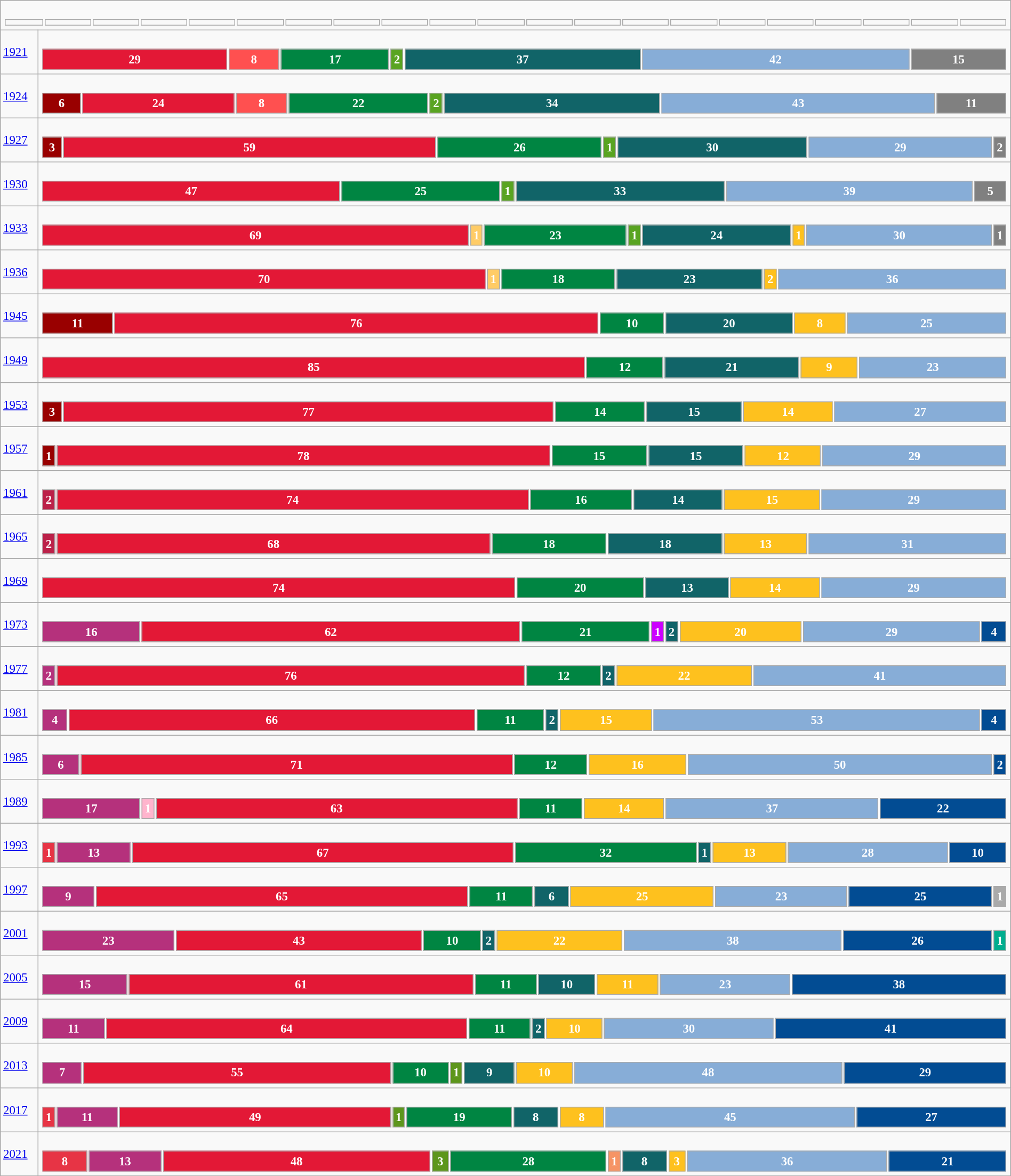<table class="wikitable" width="100%" style="border:solid #000000 1px;font-size:95%;">
<tr>
<td colspan="2"><br><table width="100%" style="font-size:90%;">
<tr>
<td width="40"></td>
<td></td>
<td></td>
<td></td>
<td></td>
<td></td>
<td></td>
<td></td>
<td></td>
<td></td>
<td></td>
<td></td>
<td></td>
<td></td>
<td></td>
<td></td>
<td></td>
<td></td>
<td></td>
<td></td>
<td></td>
</tr>
</table>
</td>
</tr>
<tr>
<td width="40"><a href='#'>1921</a></td>
<td><br><table style="width:100%; text-align:center; font-weight:bold; color:white;">
<tr>
<td style="background-color: #E31836;                                            width: 19.33%">29</td>
<td style="background-color: #FF5050;                                            width:  5.33%">8</td>
<td style="background-color: #008542;                                            width: 11.33%">17</td>
<td style="background-color: #59A421;                                            width:  1.33%">2</td>
<td style="background-color: #116468;                                            width: 24.67%">37</td>
<td style="background-color: #87ADD7;                                            width: 28.00%">42</td>
<td style="background-color: #808080;                                            width: 10.00%">15</td>
</tr>
</table>
</td>
</tr>
<tr>
<td><a href='#'>1924</a></td>
<td><br><table style="width:100%; text-align:center; font-weight:bold; color:white;">
<tr>
<td style="background-color: #990000;                                            width:  4.00%">6</td>
<td style="background-color: #E31836;                                            width: 16.00%">24</td>
<td style="background-color: #FF5050;                                            width:  5.33%">8</td>
<td style="background-color: #008542;                                            width: 14.67%">22</td>
<td style="background-color: #59A421;                                            width:  1.33%">2</td>
<td style="background-color: #116468;                                            width: 22.67%">34</td>
<td style="background-color: #87ADD7;                                            width: 28.67%">43</td>
<td style="background-color: #808080;                                            width:  7.33%">11</td>
</tr>
</table>
</td>
</tr>
<tr>
<td><a href='#'>1927</a></td>
<td><br><table style="width:100%; text-align:center; font-weight:bold; color:white;">
<tr>
<td style="background-color: #990000;                                            width:  2.00%">3</td>
<td style="background-color: #E31836;                                            width: 39.33%">59</td>
<td style="background-color: #008542;                                            width: 17.33%">26</td>
<td style="background-color: #59A421;                                            width:  0.67%">1</td>
<td style="background-color: #116468;                                            width: 20.00%">30</td>
<td style="background-color: #87ADD7;                                            width: 19.33%">29</td>
<td style="background-color: #808080;                                            width:  1.33%">2</td>
</tr>
</table>
</td>
</tr>
<tr>
<td><a href='#'>1930</a></td>
<td><br><table style="width:100%; text-align:center; font-weight:bold; color:white;">
<tr>
<td style="background-color: #E31836;                                            width: 31.33%">47</td>
<td style="background-color: #008542;                                            width: 16.67%">25</td>
<td style="background-color: #59A421;                                            width:  0.67%">1</td>
<td style="background-color: #116468;                                            width: 22.00%">33</td>
<td style="background-color: #87ADD7;                                            width: 26.00%">39</td>
<td style="background-color: #808080;                                            width:  3.33%">5</td>
</tr>
</table>
</td>
</tr>
<tr>
<td><a href='#'>1933</a></td>
<td><br><table style="width:100%; text-align:center; font-weight:bold; color:white;">
<tr>
<td style="background-color: #E31836;                                            width: 46.00%">69</td>
<td style="background-color: #FFCC66;                                            width:  0.67%">1</td>
<td style="background-color: #008542;                                            width: 15.33%">23</td>
<td style="background-color: #59A421;                                            width:  0.67%">1</td>
<td style="background-color: #116468;                                            width: 16.00%">24</td>
<td style="background-color: #FEC11E;                                            width:  0.67%">1</td>
<td style="background-color: #87ADD7;                                            width: 20.00%">30</td>
<td style="background-color: #808080;                                            width:  0.67%">1</td>
</tr>
</table>
</td>
</tr>
<tr>
<td><a href='#'>1936</a></td>
<td><br><table style="width:100%; text-align:center; font-weight:bold; color:white;">
<tr>
<td style="background-color: #E31836;                                            width: 46.67%">70</td>
<td style="background-color: #FFCC66;                                            width:  0.67%">1</td>
<td style="background-color: #008542;                                            width: 12.00%">18</td>
<td style="background-color: #116468;                                            width: 15.33%">23</td>
<td style="background-color: #FEC11E;                                            width:  1.33%">2</td>
<td style="background-color: #87ADD7;                                            width: 24.00%">36</td>
</tr>
</table>
</td>
</tr>
<tr>
<td><a href='#'>1945</a></td>
<td><br><table style="width:100%; text-align:center; font-weight:bold; color:white;">
<tr>
<td style="background-color: #990000;                                            width:  7.33%">11</td>
<td style="background-color: #E31836;                                            width: 50.67%">76</td>
<td style="background-color: #008542;                                            width:  6.67%">10</td>
<td style="background-color: #116468;                                            width: 13.33%">20</td>
<td style="background-color: #FEC11E;                                            width:  5.33%">8</td>
<td style="background-color: #87ADD7;                                            width: 16.67%">25</td>
</tr>
</table>
</td>
</tr>
<tr>
<td><a href='#'>1949</a></td>
<td><br><table style="width:100%; text-align:center; font-weight:bold; color:white;">
<tr>
<td style="background-color: #E31836;                                            width: 56.67%">85</td>
<td style="background-color: #008542;                                            width:  8.00%">12</td>
<td style="background-color: #116468;                                            width: 14.00%">21</td>
<td style="background-color: #FEC11E;                                            width:  6.00%">9</td>
<td style="background-color: #87ADD7;                                            width: 15.33%">23</td>
</tr>
</table>
</td>
</tr>
<tr>
<td><a href='#'>1953</a></td>
<td><br><table style="width:100%; text-align:center; font-weight:bold; color:white;">
<tr>
<td style="background-color: #990000;                                            width:  2.00%">3</td>
<td style="background-color: #E31836;                                            width: 51.34%">77</td>
<td style="background-color: #008542;                                            width:  9.33%">14</td>
<td style="background-color: #116468;                                            width: 10.00%">15</td>
<td style="background-color: #FEC11E;                                            width:  9.33%">14</td>
<td style="background-color: #87ADD7;                                            width: 18.00%">27</td>
</tr>
</table>
</td>
</tr>
<tr>
<td><a href='#'>1957</a></td>
<td><br><table style="width:100%; text-align:center; font-weight:bold; color:white;">
<tr>
<td style="background-color: #990000;                                            width:  0.67%">1</td>
<td style="background-color: #E31836;                                            width: 52.00%">78</td>
<td style="background-color: #008542;                                            width: 10.00%">15</td>
<td style="background-color: #116468;                                            width: 10.00%">15</td>
<td style="background-color: #FEC11E;                                            width:  8.00%">12</td>
<td style="background-color: #87ADD7;                                            width: 19.33%">29</td>
</tr>
</table>
</td>
</tr>
<tr>
<td><a href='#'>1961</a></td>
<td><br><table style="width:100%; text-align:center; font-weight:bold; color:white;">
<tr>
<td style="background-color: #BC2149;                                            width:  1.33%">2</td>
<td style="background-color: #E31836;                                            width: 49.34%">74</td>
<td style="background-color: #008542;                                            width: 10.67%">16</td>
<td style="background-color: #116468;                                            width:  9.33%">14</td>
<td style="background-color: #FEC11E;                                            width: 10.00%">15</td>
<td style="background-color: #87ADD7;                                            width: 19.33%">29</td>
</tr>
</table>
</td>
</tr>
<tr>
<td><a href='#'>1965</a></td>
<td><br><table style="width:100%; text-align:center; font-weight:bold; color:white;">
<tr>
<td style="background-color: #BC2149;                                            width:  1.33%">2</td>
<td style="background-color: #E31836;                                            width: 45.33%">68</td>
<td style="background-color: #008542;                                            width: 12.00%">18</td>
<td style="background-color: #116468;                                            width: 12.00%">18</td>
<td style="background-color: #FEC11E;                                            width:  8.67%">13</td>
<td style="background-color: #87ADD7;                                            width: 20.67%">31</td>
</tr>
</table>
</td>
</tr>
<tr>
<td><a href='#'>1969</a></td>
<td><br><table style="width:100%; text-align:center; font-weight:bold; color:white;">
<tr>
<td style="background-color: #E31836;                                            width: 49.34%">74</td>
<td style="background-color: #008542;                                            width: 13.33%">20</td>
<td style="background-color: #116468;                                            width:  8.67%">13</td>
<td style="background-color: #FEC11E;                                            width:  9.33%">14</td>
<td style="background-color: #87ADD7;                                            width: 19.33%">29</td>
</tr>
</table>
</td>
</tr>
<tr>
<td><a href='#'>1973</a></td>
<td><br><table style="width:100%; text-align:center; font-weight:bold; color:white;">
<tr>
<td style="background-color: #B5317C;                                            width: 10.32%">16</td>
<td style="background-color: #E31836;                                            width: 40.00%">62</td>
<td style="background-color: #008542;                                            width: 13.55%">21</td>
<td style="background-color: #CC00FF;                                            width:  0.65%">1</td>
<td style="background-color: #116468;                                            width:  1.29%">2</td>
<td style="background-color: #FEC11E;                                            width: 12.90%">20</td>
<td style="background-color: #87ADD7;                                            width: 18.71%">29</td>
<td style="background-color: #024C93;                                            width:  2.58%">4</td>
</tr>
</table>
</td>
</tr>
<tr>
<td><a href='#'>1977</a></td>
<td><br><table style="width:100%; text-align:center; font-weight:bold; color:white;">
<tr>
<td style="background-color: #B5317C;                                            width:  1.30%">2</td>
<td style="background-color: #E31836;                                            width: 49.03%">76</td>
<td style="background-color: #008542;                                            width:  7.74%">12</td>
<td style="background-color: #116468;                                            width:  1.29%">2</td>
<td style="background-color: #FEC11E;                                            width: 14.19%">22</td>
<td style="background-color: #87ADD7;                                            width: 26.45%">41</td>
</tr>
</table>
</td>
</tr>
<tr>
<td><a href='#'>1981</a></td>
<td><br><table style="width:100%; text-align:center; font-weight:bold; color:white;">
<tr>
<td style="background-color: #B5317C;                                            width:  2.58%">4</td>
<td style="background-color: #E31836;                                            width: 42.58%">66</td>
<td style="background-color: #008542;                                            width:  7.10%">11</td>
<td style="background-color: #116468;                                            width:  1.29%">2</td>
<td style="background-color: #FEC11E;                                            width:  9.68%">15</td>
<td style="background-color: #87ADD7;                                            width: 34.19%">53</td>
<td style="background-color: #024C93;                                            width:  2.58%">4</td>
</tr>
</table>
</td>
</tr>
<tr>
<td><a href='#'>1985</a></td>
<td><br><table style="width:100%; text-align:center; font-weight:bold; color:white;">
<tr>
<td style="background-color: #B5317C;                                            width:  3.82%">6</td>
<td style="background-color: #E31836;                                            width: 45.22%">71</td>
<td style="background-color: #008542;                                            width:  7.64%">12</td>
<td style="background-color: #FEC11E;                                            width: 10.19%">16</td>
<td style="background-color: #87ADD7;                                            width: 31.85%">50</td>
<td style="background-color: #024C93;                                            width:  1.28%">2</td>
</tr>
</table>
</td>
</tr>
<tr>
<td><a href='#'>1989</a></td>
<td><br><table style="width:100%; text-align:center; font-weight:bold; color:white;">
<tr>
<td style="background-color: #B5317C;                                            width: 10.30%">17</td>
<td style="background-color: #FFB4CD;                                            width:  0.61%">1</td>
<td style="background-color: #E31836;                                            width: 38.18%">63</td>
<td style="background-color: #008542;                                            width:  6.67%">11</td>
<td style="background-color: #FEC11E;                                            width:  8.48%">14</td>
<td style="background-color: #87ADD7;                                            width: 22.42%">37</td>
<td style="background-color: #024C93;                                            width: 13.33%">22</td>
</tr>
</table>
</td>
</tr>
<tr>
<td><a href='#'>1993</a></td>
<td><br><table style="width:100%; text-align:center; font-weight:bold; color:white;">
<tr>
<td style="background-color: #E73445;                                            width:  0.61%">1</td>
<td style="background-color: #B5317C;                                            width:  7.88%">13</td>
<td style="background-color: #E31836;                                            width: 40.60%">67</td>
<td style="background-color: #008542;                                            width: 19.39%">32</td>
<td style="background-color: #116468;                                            width:  0.61%">1</td>
<td style="background-color: #FEC11E;                                            width:  7.88%">13</td>
<td style="background-color: #87ADD7;                                            width: 16.97%">28</td>
<td style="background-color: #024C93;                                            width:  6.06%">10</td>
</tr>
</table>
</td>
</tr>
<tr>
<td><a href='#'>1997</a></td>
<td><br><table style="width:100%; text-align:center; font-weight:bold; color:white;">
<tr>
<td style="background-color: #B5317C;                                            width:  5.45%">9</td>
<td style="background-color: #E31836;                                            width: 39.39%">65</td>
<td style="background-color: #008542;                                            width:  6.67%">11</td>
<td style="background-color: #116468;                                            width:  3.64%">6</td>
<td style="background-color: #FEC11E;                                            width: 15.15%">25</td>
<td style="background-color: #87ADD7;                                            width: 13.94%">23</td>
<td style="background-color: #024C93;                                            width: 15.15%">25</td>
<td style="background-color: #AAAAAA;                                            width:  0.61%">1</td>
</tr>
</table>
</td>
</tr>
<tr>
<td><a href='#'>2001</a></td>
<td><br><table style="width:100%; text-align:center; font-weight:bold; color:white;">
<tr>
<td style="background-color: #B5317C;                                            width: 13.94%">23</td>
<td style="background-color: #E31836;                                            width: 26.06%">43</td>
<td style="background-color: #008542;                                            width:  6.06%">10</td>
<td style="background-color: #116468;                                            width:  1.21%">2</td>
<td style="background-color: #FEC11E;                                            width: 13.33%">22</td>
<td style="background-color: #87ADD7;                                            width: 23.03%">38</td>
<td style="background-color: #024C93;                                            width: 15.76%">26</td>
<td style="background-color: #00AD8E;                                            width:  0.61%">1</td>
</tr>
</table>
</td>
</tr>
<tr>
<td><a href='#'>2005</a></td>
<td><br><table style="width:100%; text-align:center; font-weight:bold; color:white;">
<tr>
<td style="background-color: #B5317C;                                            width:  8.88%">15</td>
<td style="background-color: #E31836;                                            width: 36.09%">61</td>
<td style="background-color: #008542;                                            width:  6.51%">11</td>
<td style="background-color: #116468;                                            width:  5.92%">10</td>
<td style="background-color: #FEC11E;                                            width:  6.51%">11</td>
<td style="background-color: #87ADD7;                                            width: 13.61%">23</td>
<td style="background-color: #024C93;                                            width: 22.48%">38</td>
</tr>
</table>
</td>
</tr>
<tr>
<td><a href='#'>2009</a></td>
<td><br><table style="width:100%; text-align:center; font-weight:bold; color:white;">
<tr>
<td style="background-color: #B5317C;                                            width:  6.51%">11</td>
<td style="background-color: #E31836;                                            width: 37.87%">64</td>
<td style="background-color: #008542;                                            width:  6.51%">11</td>
<td style="background-color: #116468;                                            width:  1.18%">2</td>
<td style="background-color: #FEC11E;                                            width:  5.92%">10</td>
<td style="background-color: #87ADD7;                                            width: 17.75%">30</td>
<td style="background-color: #024C93;                                            width: 24.26%">41</td>
</tr>
</table>
</td>
</tr>
<tr>
<td><a href='#'>2013</a></td>
<td><br><table style="width:100%; text-align:center; font-weight:bold; color:white;">
<tr>
<td style="background-color: #B5317C;                                            width:  4.14%">7</td>
<td style="background-color: #E31836;                                            width: 32.54%">55</td>
<td style="background-color: #008542;                                            width:  5.92%">10</td>
<td style="background-color: #5D961C;                                            width:  0.59%">1</td>
<td style="background-color: #116468;                                            width:  5.33%">9</td>
<td style="background-color: #FEC11E;                                            width:  5.92%">10</td>
<td style="background-color: #87ADD7;                                            width: 28.40%">48</td>
<td style="background-color: #024C93;                                            width: 17.16%">29</td>
</tr>
</table>
</td>
</tr>
<tr>
<td><a href='#'>2017</a></td>
<td><br><table style="width:100%; text-align:center; font-weight:bold; color:white;">
<tr>
<td style="background-color: #E73445;                                            width:  0.59%">1</td>
<td style="background-color: #B5317C;                                            width:  6.51%">11</td>
<td style="background-color: #E31836;                                            width: 29.00%">49</td>
<td style="background-color: #5D961C;                                            width:  0.59%">1</td>
<td style="background-color: #008542;                                            width: 11.24%">19</td>
<td style="background-color: #116468;                                            width:  4.73%">8</td>
<td style="background-color: #FEC11E;                                            width:  4.73%">8</td>
<td style="background-color: #87ADD7;                                            width: 26.63%">45</td>
<td style="background-color: #024C93;                                            width: 15.98%">27</td>
</tr>
</table>
</td>
</tr>
<tr>
<td><a href='#'>2021</a></td>
<td><br><table style="width:100%; text-align:center; font-weight:bold; color:white;">
<tr>
<td style="background-color: #E73445;                                            width:  4.73%">8</td>
<td style="background-color: #B5317C;                                            width:  7.69%">13</td>
<td style="background-color: #E31836;                                            width: 28.40%">48</td>
<td style="background-color: #5D961C;                                            width:  1.78%">3</td>
<td style="background-color: #008542;                                            width: 16.57%">28</td>
<td style="background-color: #F69465;                                            width:  0.59%">1</td>
<td style="background-color: #116468;                                            width:  4.73%">8</td>
<td style="background-color: #FEC11E;                                            width:  1.78%">3</td>
<td style="background-color: #87ADD7;                                            width: 21.30%">36</td>
<td style="background-color: #024C93;                                            width: 12.43%">21</td>
</tr>
</table>
</td>
</tr>
</table>
